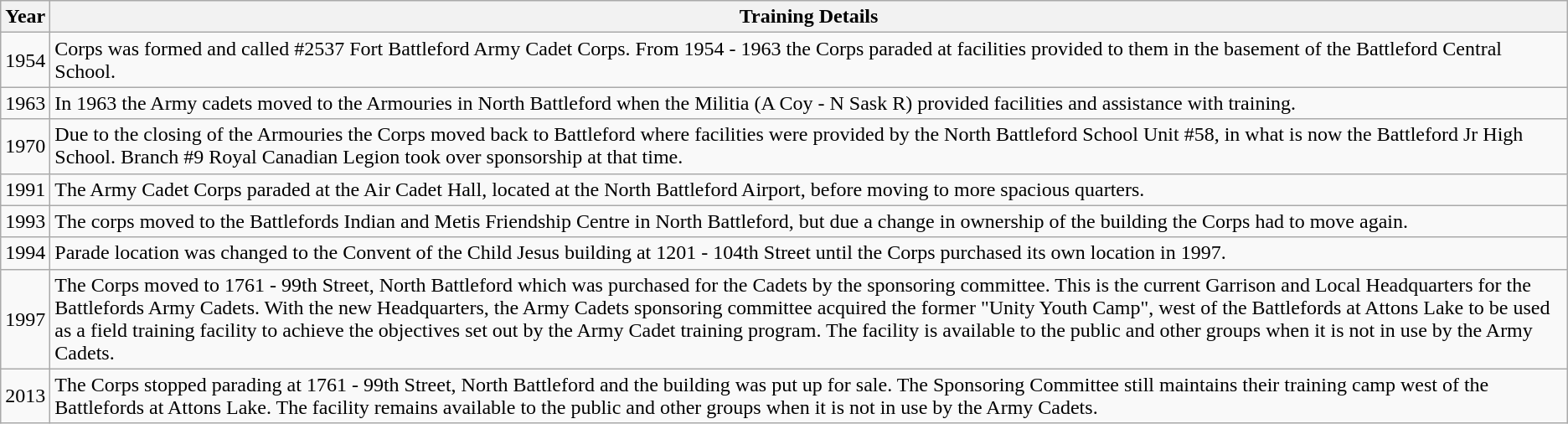<table class="wikitable">
<tr>
<th>Year</th>
<th>Training Details</th>
</tr>
<tr>
<td>1954</td>
<td>Corps was formed and called #2537 Fort Battleford Army Cadet Corps. From 1954 - 1963 the Corps paraded at facilities provided to them in the basement of the Battleford Central School.</td>
</tr>
<tr>
<td>1963</td>
<td>In 1963 the Army cadets moved to the Armouries in North Battleford when the Militia (A Coy -  N Sask R) provided facilities and assistance with training.</td>
</tr>
<tr>
<td>1970</td>
<td>Due to the closing of the Armouries the Corps moved back to Battleford where facilities were provided by the North Battleford School Unit #58, in what is now the Battleford Jr High School. Branch #9 Royal Canadian Legion took over sponsorship at that time.</td>
</tr>
<tr>
<td>1991</td>
<td>The Army Cadet Corps paraded at the Air Cadet Hall, located at the North Battleford Airport, before moving to more spacious quarters.</td>
</tr>
<tr>
<td>1993</td>
<td>The corps moved to the Battlefords Indian and Metis Friendship Centre in North Battleford, but due a change in ownership of the building the Corps had to move again.</td>
</tr>
<tr>
<td>1994</td>
<td>Parade location was changed to the Convent of the Child Jesus building at 1201 - 104th Street until the Corps purchased its own location in 1997.</td>
</tr>
<tr>
<td>1997</td>
<td>The Corps moved to 1761 - 99th Street, North Battleford which was purchased for the Cadets by the sponsoring committee.  This is the current Garrison and Local Headquarters for the Battlefords Army Cadets. With the new Headquarters, the Army Cadets sponsoring committee acquired the former "Unity Youth Camp", west of the Battlefords at Attons Lake to be used as a field training facility to achieve the objectives set out by the Army Cadet training program. The facility is available to the public and other groups when it is not in use by the Army Cadets.</td>
</tr>
<tr>
<td>2013</td>
<td>The Corps stopped parading at 1761 - 99th Street, North Battleford and the building was put up for sale.  The Sponsoring Committee still maintains their training camp west of the Battlefords at Attons Lake.  The facility remains available to the public and other groups when it is not in use by the Army Cadets.</td>
</tr>
</table>
